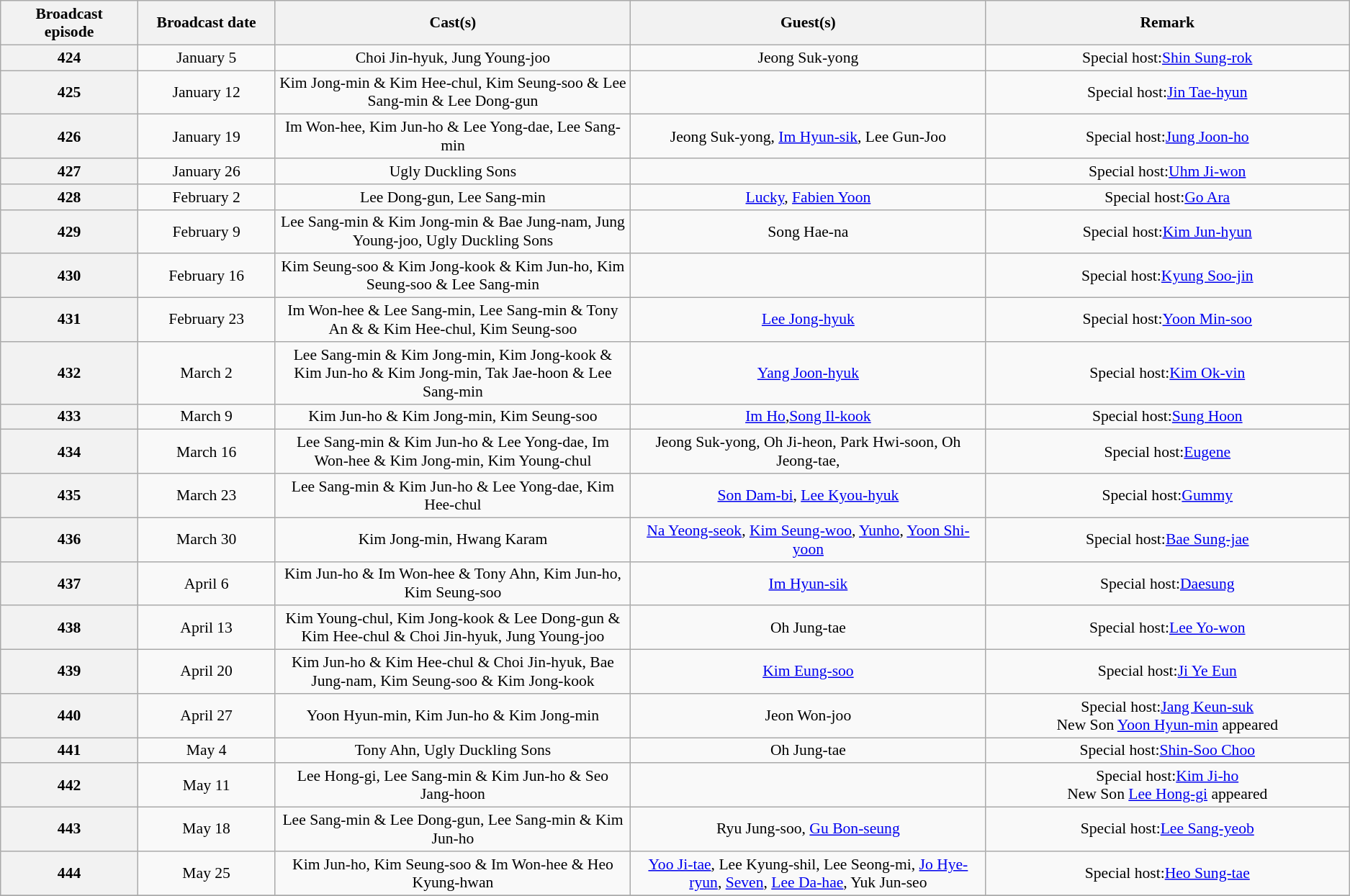<table class="wikitable" style="text-align:center; font-size:90%;">
<tr>
<th style="width: 10em;">Broadcast<br>episode</th>
<th style="width: 10em;">Broadcast date</th>
<th style="width: 30em;">Cast(s)</th>
<th style="width: 30em;">Guest(s)</th>
<th style="width: 30em;">Remark</th>
</tr>
<tr>
<th>424</th>
<td>January 5</td>
<td>Choi Jin-hyuk, Jung Young-joo</td>
<td>Jeong Suk-yong</td>
<td>Special host:<a href='#'>Shin Sung-rok</a></td>
</tr>
<tr>
<th>425</th>
<td>January 12</td>
<td>Kim Jong-min & Kim Hee-chul, Kim Seung-soo & Lee Sang-min & Lee Dong-gun</td>
<td></td>
<td>Special host:<a href='#'>Jin Tae-hyun</a></td>
</tr>
<tr>
<th>426</th>
<td>January 19</td>
<td>Im Won-hee, Kim Jun-ho & Lee Yong-dae, Lee Sang-min</td>
<td>Jeong Suk-yong, <a href='#'>Im Hyun-sik</a>, Lee Gun-Joo</td>
<td>Special host:<a href='#'>Jung Joon-ho</a></td>
</tr>
<tr>
<th>427</th>
<td>January 26</td>
<td>Ugly Duckling Sons</td>
<td></td>
<td>Special host:<a href='#'>Uhm Ji-won</a></td>
</tr>
<tr>
<th>428</th>
<td>February 2</td>
<td>Lee Dong-gun, Lee Sang-min</td>
<td><a href='#'> Lucky</a>, <a href='#'>Fabien Yoon</a></td>
<td>Special host:<a href='#'>Go Ara</a></td>
</tr>
<tr>
<th>429</th>
<td>February 9</td>
<td>Lee Sang-min & Kim Jong-min & Bae Jung-nam, Jung Young-joo, Ugly Duckling Sons</td>
<td>Song Hae-na</td>
<td>Special host:<a href='#'>Kim Jun-hyun</a></td>
</tr>
<tr>
<th>430</th>
<td>February 16</td>
<td>Kim Seung-soo & Kim Jong-kook & Kim Jun-ho, Kim Seung-soo & Lee Sang-min</td>
<td></td>
<td>Special host:<a href='#'>Kyung Soo-jin</a></td>
</tr>
<tr>
<th>431</th>
<td>February 23</td>
<td>Im Won-hee & Lee Sang-min, Lee Sang-min & Tony An & & Kim Hee-chul, Kim Seung-soo</td>
<td><a href='#'>Lee Jong-hyuk</a></td>
<td>Special host:<a href='#'>Yoon Min-soo</a></td>
</tr>
<tr>
<th>432</th>
<td>March 2</td>
<td>Lee Sang-min & Kim Jong-min, Kim Jong-kook & Kim Jun-ho & Kim Jong-min, Tak Jae-hoon & Lee Sang-min</td>
<td><a href='#'>Yang Joon-hyuk</a></td>
<td>Special host:<a href='#'>Kim Ok-vin</a></td>
</tr>
<tr>
<th>433</th>
<td>March 9</td>
<td>Kim Jun-ho & Kim Jong-min, Kim Seung-soo</td>
<td><a href='#'>Im Ho</a>,<a href='#'>Song Il-kook</a></td>
<td>Special host:<a href='#'>Sung Hoon</a></td>
</tr>
<tr>
<th>434</th>
<td>March 16</td>
<td>Lee Sang-min & Kim Jun-ho & Lee Yong-dae, Im Won-hee & Kim Jong-min, Kim Young-chul</td>
<td>Jeong Suk-yong, Oh Ji-heon, Park Hwi-soon, Oh Jeong-tae,</td>
<td>Special host:<a href='#'>Eugene</a></td>
</tr>
<tr>
<th>435</th>
<td>March 23</td>
<td>Lee Sang-min & Kim Jun-ho & Lee Yong-dae, Kim Hee-chul</td>
<td><a href='#'>Son Dam-bi</a>, <a href='#'>Lee Kyou-hyuk</a></td>
<td>Special host:<a href='#'>Gummy</a></td>
</tr>
<tr>
<th>436</th>
<td>March 30</td>
<td>Kim Jong-min, Hwang Karam</td>
<td><a href='#'>Na Yeong-seok</a>, <a href='#'>Kim Seung-woo</a>, <a href='#'>Yunho</a>, <a href='#'>Yoon Shi-yoon</a></td>
<td>Special host:<a href='#'>Bae Sung-jae</a></td>
</tr>
<tr>
<th>437</th>
<td>April 6</td>
<td>Kim Jun-ho & Im Won-hee & Tony Ahn, Kim Jun-ho, Kim Seung-soo</td>
<td><a href='#'>Im Hyun-sik</a></td>
<td>Special host:<a href='#'>Daesung</a></td>
</tr>
<tr>
<th>438</th>
<td>April 13</td>
<td>Kim Young-chul, Kim Jong-kook & Lee Dong-gun & Kim Hee-chul & Choi Jin-hyuk, Jung Young-joo</td>
<td>Oh Jung-tae</td>
<td>Special host:<a href='#'>Lee Yo-won</a></td>
</tr>
<tr>
<th>439</th>
<td>April 20</td>
<td>Kim Jun-ho & Kim Hee-chul & Choi Jin-hyuk, Bae Jung-nam, Kim Seung-soo & Kim Jong-kook</td>
<td><a href='#'>Kim Eung-soo</a></td>
<td>Special host:<a href='#'>Ji Ye Eun</a></td>
</tr>
<tr>
<th>440</th>
<td>April 27</td>
<td>Yoon Hyun-min, Kim Jun-ho & Kim Jong-min</td>
<td>Jeon Won-joo</td>
<td>Special host:<a href='#'>Jang Keun-suk</a> <br>New Son <a href='#'>Yoon Hyun-min</a> appeared</td>
</tr>
<tr>
<th>441</th>
<td>May 4</td>
<td>Tony Ahn,  Ugly Duckling Sons</td>
<td>Oh Jung-tae</td>
<td>Special host:<a href='#'>Shin-Soo Choo</a></td>
</tr>
<tr>
<th>442</th>
<td>May 11</td>
<td>Lee Hong-gi, Lee Sang-min & Kim Jun-ho & Seo Jang-hoon</td>
<td></td>
<td>Special host:<a href='#'>Kim Ji-ho</a> <br>New Son <a href='#'>Lee Hong-gi</a> appeared</td>
</tr>
<tr>
<th>443</th>
<td>May 18</td>
<td>Lee Sang-min & Lee Dong-gun, Lee Sang-min & Kim Jun-ho</td>
<td>Ryu Jung-soo, <a href='#'>Gu Bon-seung</a></td>
<td>Special host:<a href='#'>Lee Sang-yeob</a></td>
</tr>
<tr>
<th>444</th>
<td>May 25</td>
<td>Kim Jun-ho, Kim Seung-soo & Im Won-hee & Heo Kyung-hwan</td>
<td><a href='#'>Yoo Ji-tae</a>, Lee Kyung-shil, Lee Seong-mi, <a href='#'>Jo Hye-ryun</a>, <a href='#'>Seven</a>, <a href='#'>Lee Da-hae</a>, Yuk Jun-seo</td>
<td>Special host:<a href='#'>Heo Sung-tae</a></td>
</tr>
<tr>
</tr>
</table>
